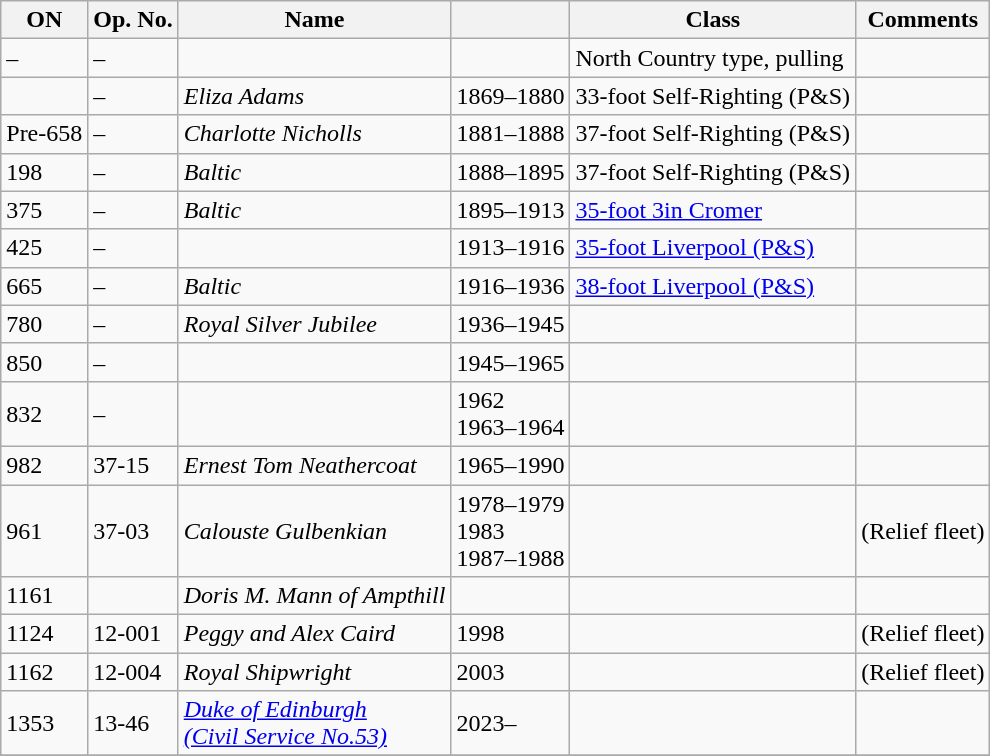<table class="wikitable">
<tr>
<th>ON</th>
<th>Op. No.</th>
<th>Name</th>
<th></th>
<th>Class</th>
<th>Comments</th>
</tr>
<tr>
<td>–</td>
<td>–</td>
<td></td>
<td></td>
<td>North Country type, pulling</td>
<td></td>
</tr>
<tr>
<td></td>
<td>–</td>
<td><em>Eliza Adams</em></td>
<td>1869–1880</td>
<td>33-foot Self-Righting (P&S)</td>
<td></td>
</tr>
<tr>
<td>Pre-658</td>
<td>–</td>
<td><em>Charlotte Nicholls</em></td>
<td>1881–1888</td>
<td>37-foot Self-Righting (P&S)</td>
<td></td>
</tr>
<tr>
<td>198</td>
<td>–</td>
<td><em>Baltic</em></td>
<td>1888–1895</td>
<td>37-foot Self-Righting (P&S)</td>
<td></td>
</tr>
<tr>
<td>375</td>
<td>–</td>
<td><em>Baltic</em></td>
<td>1895–1913</td>
<td><a href='#'>35-foot 3in Cromer</a></td>
<td></td>
</tr>
<tr>
<td>425</td>
<td>–</td>
<td></td>
<td>1913–1916</td>
<td><a href='#'>35-foot Liverpool (P&S)</a></td>
<td></td>
</tr>
<tr>
<td>665</td>
<td>–</td>
<td><em>Baltic</em></td>
<td>1916–1936</td>
<td><a href='#'>38-foot Liverpool (P&S)</a></td>
<td></td>
</tr>
<tr>
<td>780</td>
<td>–</td>
<td><em>Royal Silver Jubilee</em></td>
<td>1936–1945</td>
<td></td>
<td></td>
</tr>
<tr>
<td>850</td>
<td>–</td>
<td></td>
<td>1945–1965</td>
<td></td>
<td></td>
</tr>
<tr>
<td>832</td>
<td>–</td>
<td></td>
<td>1962<br>1963–1964</td>
<td></td>
<td></td>
</tr>
<tr>
<td>982</td>
<td>37-15</td>
<td><em>Ernest Tom Neathercoat</em></td>
<td>1965–1990</td>
<td></td>
<td></td>
</tr>
<tr>
<td>961</td>
<td>37-03</td>
<td><em>Calouste Gulbenkian</em></td>
<td>1978–1979<br>1983<br>1987–1988</td>
<td></td>
<td>(Relief fleet)</td>
</tr>
<tr>
<td>1161</td>
<td></td>
<td><em>Doris M. Mann of Ampthill</em></td>
<td></td>
<td></td>
<td></td>
</tr>
<tr>
<td>1124</td>
<td>12-001</td>
<td><em>Peggy and Alex Caird</em></td>
<td>1998</td>
<td></td>
<td>(Relief fleet)</td>
</tr>
<tr>
<td>1162</td>
<td>12-004</td>
<td><em>Royal Shipwright</em></td>
<td>2003</td>
<td></td>
<td>(Relief fleet)</td>
</tr>
<tr>
<td>1353</td>
<td>13-46</td>
<td><a href='#'><em>Duke of Edinburgh<br>(Civil Service No.53)</em></a></td>
<td>2023–</td>
<td></td>
<td></td>
</tr>
<tr>
</tr>
</table>
